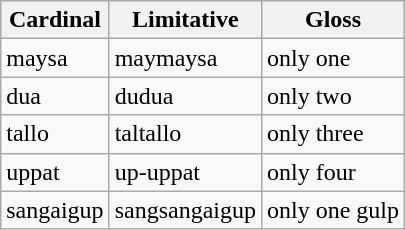<table class="wikitable" border="1" align="center">
<tr>
<th>Cardinal</th>
<th>Limitative</th>
<th>Gloss</th>
</tr>
<tr>
<td>maysa</td>
<td>maymaysa</td>
<td>only one</td>
</tr>
<tr>
<td>dua</td>
<td>dudua</td>
<td>only two</td>
</tr>
<tr>
<td>tallo</td>
<td>taltallo</td>
<td>only three</td>
</tr>
<tr>
<td>uppat</td>
<td>up-uppat</td>
<td>only four</td>
</tr>
<tr>
<td>sangaigup</td>
<td>sangsangaigup</td>
<td>only one gulp</td>
</tr>
</table>
